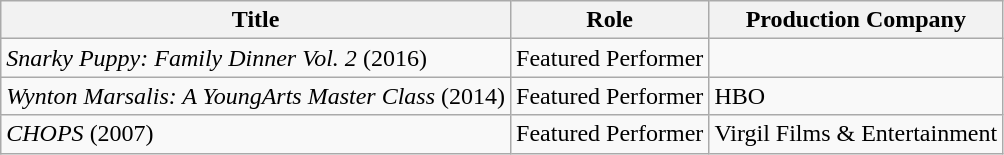<table class="wikitable">
<tr>
<th>Title</th>
<th>Role</th>
<th>Production Company</th>
</tr>
<tr>
<td><em>Snarky Puppy: Family Dinner Vol. 2</em> (2016)</td>
<td>Featured Performer</td>
<td></td>
</tr>
<tr>
<td><em>Wynton Marsalis: A YoungArts Master Class</em> (2014)</td>
<td>Featured Performer</td>
<td>HBO</td>
</tr>
<tr>
<td><em>CHOPS</em> (2007)</td>
<td>Featured Performer</td>
<td>Virgil Films & Entertainment</td>
</tr>
</table>
